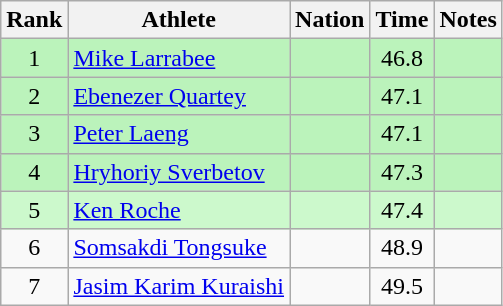<table class="wikitable sortable" style="text-align:center">
<tr>
<th>Rank</th>
<th>Athlete</th>
<th>Nation</th>
<th>Time</th>
<th>Notes</th>
</tr>
<tr bgcolor=bbf3bb>
<td>1</td>
<td align=left><a href='#'>Mike Larrabee</a></td>
<td align=left></td>
<td>46.8</td>
<td></td>
</tr>
<tr bgcolor=bbf3bb>
<td>2</td>
<td align=left><a href='#'>Ebenezer Quartey</a></td>
<td align=left></td>
<td>47.1</td>
<td></td>
</tr>
<tr bgcolor=bbf3bb>
<td>3</td>
<td align=left><a href='#'>Peter Laeng</a></td>
<td align=left></td>
<td>47.1</td>
<td></td>
</tr>
<tr bgcolor=bbf3bb>
<td>4</td>
<td align=left><a href='#'>Hryhoriy Sverbetov</a></td>
<td align=left></td>
<td>47.3</td>
<td></td>
</tr>
<tr bgcolor=ccf9cc>
<td>5</td>
<td align=left><a href='#'>Ken Roche</a></td>
<td align=left></td>
<td>47.4</td>
<td></td>
</tr>
<tr>
<td>6</td>
<td align=left><a href='#'>Somsakdi Tongsuke</a></td>
<td align=left></td>
<td>48.9</td>
<td></td>
</tr>
<tr>
<td>7</td>
<td align=left><a href='#'>Jasim Karim Kuraishi</a></td>
<td align=left></td>
<td>49.5</td>
<td></td>
</tr>
</table>
